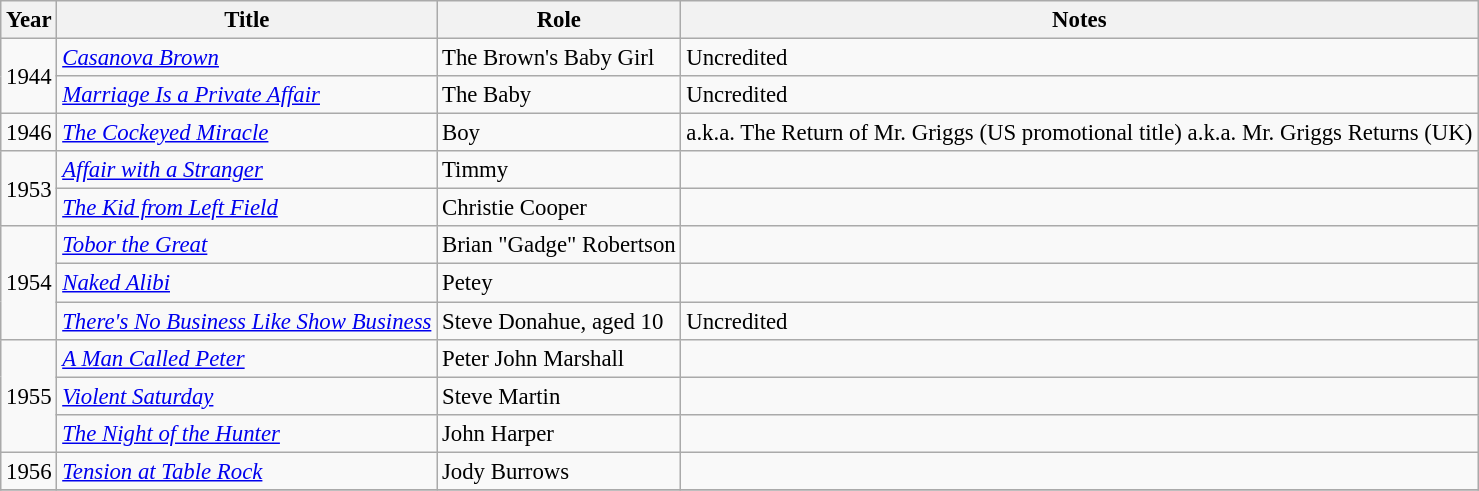<table class="wikitable" style="font-size: 95%;">
<tr>
<th>Year</th>
<th>Title</th>
<th>Role</th>
<th>Notes</th>
</tr>
<tr>
<td rowspan= 2>1944</td>
<td><em><a href='#'>Casanova Brown</a></em></td>
<td>The Brown's Baby Girl</td>
<td>Uncredited</td>
</tr>
<tr>
<td><em><a href='#'>Marriage Is a Private Affair</a></em></td>
<td>The Baby</td>
<td>Uncredited</td>
</tr>
<tr>
<td rowspan=1>1946</td>
<td><em><a href='#'>The Cockeyed Miracle</a></em></td>
<td>Boy</td>
<td>a.k.a. The Return of Mr. Griggs (US promotional title) a.k.a. Mr. Griggs Returns (UK)</td>
</tr>
<tr>
<td rowspan=2>1953</td>
<td><em><a href='#'>Affair with a Stranger</a></em></td>
<td>Timmy</td>
<td></td>
</tr>
<tr>
<td><em><a href='#'>The Kid from Left Field</a></em></td>
<td>Christie Cooper</td>
<td></td>
</tr>
<tr>
<td rowspan=3>1954</td>
<td><em><a href='#'>Tobor the Great</a></em></td>
<td>Brian "Gadge" Robertson</td>
<td></td>
</tr>
<tr>
<td><em><a href='#'>Naked Alibi</a></em></td>
<td>Petey</td>
<td></td>
</tr>
<tr>
<td><em><a href='#'>There's No Business Like Show Business</a></em></td>
<td>Steve Donahue, aged 10</td>
<td>Uncredited</td>
</tr>
<tr>
<td rowspan=3>1955</td>
<td><em><a href='#'>A Man Called Peter</a></em></td>
<td>Peter John Marshall</td>
<td></td>
</tr>
<tr>
<td><em><a href='#'>Violent Saturday</a></em></td>
<td>Steve Martin</td>
<td></td>
</tr>
<tr>
<td><em><a href='#'>The Night of the Hunter</a></em></td>
<td>John Harper</td>
<td></td>
</tr>
<tr>
<td rowspan=1>1956</td>
<td><em><a href='#'>Tension at Table Rock</a></em></td>
<td>Jody Burrows</td>
<td></td>
</tr>
<tr>
</tr>
</table>
